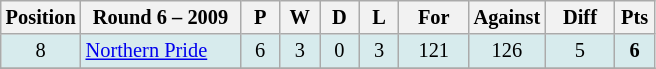<table class="wikitable" style="text-align:center; font-size:85%;">
<tr>
<th width=40 abbr="Position">Position</th>
<th width=100>Round 6 – 2009</th>
<th width=20 abbr="Played">P</th>
<th width=20 abbr="Won">W</th>
<th width=20 abbr="Drawn">D</th>
<th width=20 abbr="Lost">L</th>
<th width=40 abbr="Points for">For</th>
<th width=40 abbr="Points against">Against</th>
<th width=40 abbr="Points difference">Diff</th>
<th width=20 abbr="Points">Pts</th>
</tr>
<tr style="background: #d7ebed;">
<td>8</td>
<td style="text-align:left;"> <a href='#'>Northern Pride</a></td>
<td>6</td>
<td>3</td>
<td>0</td>
<td>3</td>
<td>121</td>
<td>126</td>
<td>5</td>
<td><strong>6</strong></td>
</tr>
<tr>
</tr>
</table>
